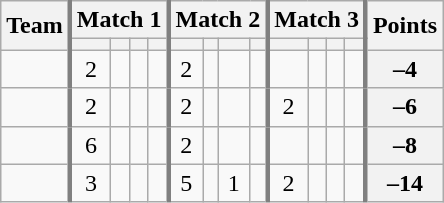<table class="wikitable sortable" style="text-align:center;">
<tr>
<th rowspan=2>Team</th>
<th colspan=4 style="border-left:3px solid gray">Match 1</th>
<th colspan=4 style="border-left:3px solid gray">Match 2</th>
<th colspan=4 style="border-left:3px solid gray">Match 3</th>
<th rowspan=2 style="border-left:3px solid gray">Points</th>
</tr>
<tr>
<th style="border-left:3px solid gray"></th>
<th></th>
<th></th>
<th></th>
<th style="border-left:3px solid gray"></th>
<th></th>
<th></th>
<th></th>
<th style="border-left:3px solid gray"></th>
<th></th>
<th></th>
<th></th>
</tr>
<tr>
<td align=left></td>
<td style="border-left:3px solid gray">2</td>
<td></td>
<td></td>
<td></td>
<td style="border-left:3px solid gray">2</td>
<td></td>
<td></td>
<td></td>
<td style="border-left:3px solid gray"></td>
<td></td>
<td></td>
<td></td>
<th style="border-left:3px solid gray">–4</th>
</tr>
<tr>
<td align=left></td>
<td style="border-left:3px solid gray">2</td>
<td></td>
<td></td>
<td></td>
<td style="border-left:3px solid gray">2</td>
<td></td>
<td></td>
<td></td>
<td style="border-left:3px solid gray">2</td>
<td></td>
<td></td>
<td></td>
<th style="border-left:3px solid gray">–6</th>
</tr>
<tr>
<td align=left></td>
<td style="border-left:3px solid gray">6</td>
<td></td>
<td></td>
<td></td>
<td style="border-left:3px solid gray">2</td>
<td></td>
<td></td>
<td></td>
<td style="border-left:3px solid gray"></td>
<td></td>
<td></td>
<td></td>
<th style="border-left:3px solid gray">–8</th>
</tr>
<tr>
<td align=left></td>
<td style="border-left:3px solid gray">3</td>
<td></td>
<td></td>
<td></td>
<td style="border-left:3px solid gray">5</td>
<td></td>
<td>1</td>
<td></td>
<td style="border-left:3px solid gray">2</td>
<td></td>
<td></td>
<td></td>
<th style="border-left:3px solid gray">–14</th>
</tr>
</table>
